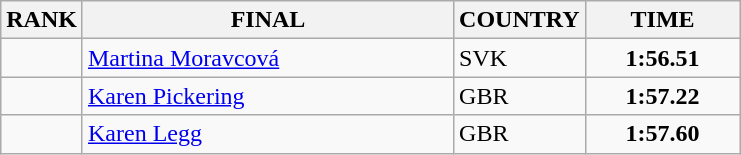<table class="wikitable">
<tr>
<th>RANK</th>
<th align="left" style="width: 15em">FINAL</th>
<th>COUNTRY</th>
<th style="width: 6em">TIME</th>
</tr>
<tr>
<td align="center"></td>
<td><a href='#'>Martina Moravcová</a></td>
<td> SVK</td>
<td align="center"><strong>1:56.51</strong></td>
</tr>
<tr>
<td align="center"></td>
<td><a href='#'>Karen Pickering</a></td>
<td> GBR</td>
<td align="center"><strong>1:57.22</strong></td>
</tr>
<tr>
<td align="center"></td>
<td><a href='#'>Karen Legg</a></td>
<td> GBR</td>
<td align="center"><strong>1:57.60</strong></td>
</tr>
</table>
